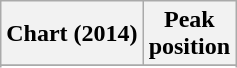<table class="wikitable plainrowheaders sortable">
<tr>
<th>Chart (2014)</th>
<th>Peak <br> position</th>
</tr>
<tr>
</tr>
<tr>
</tr>
<tr>
</tr>
<tr>
</tr>
<tr>
</tr>
<tr>
</tr>
<tr>
</tr>
</table>
